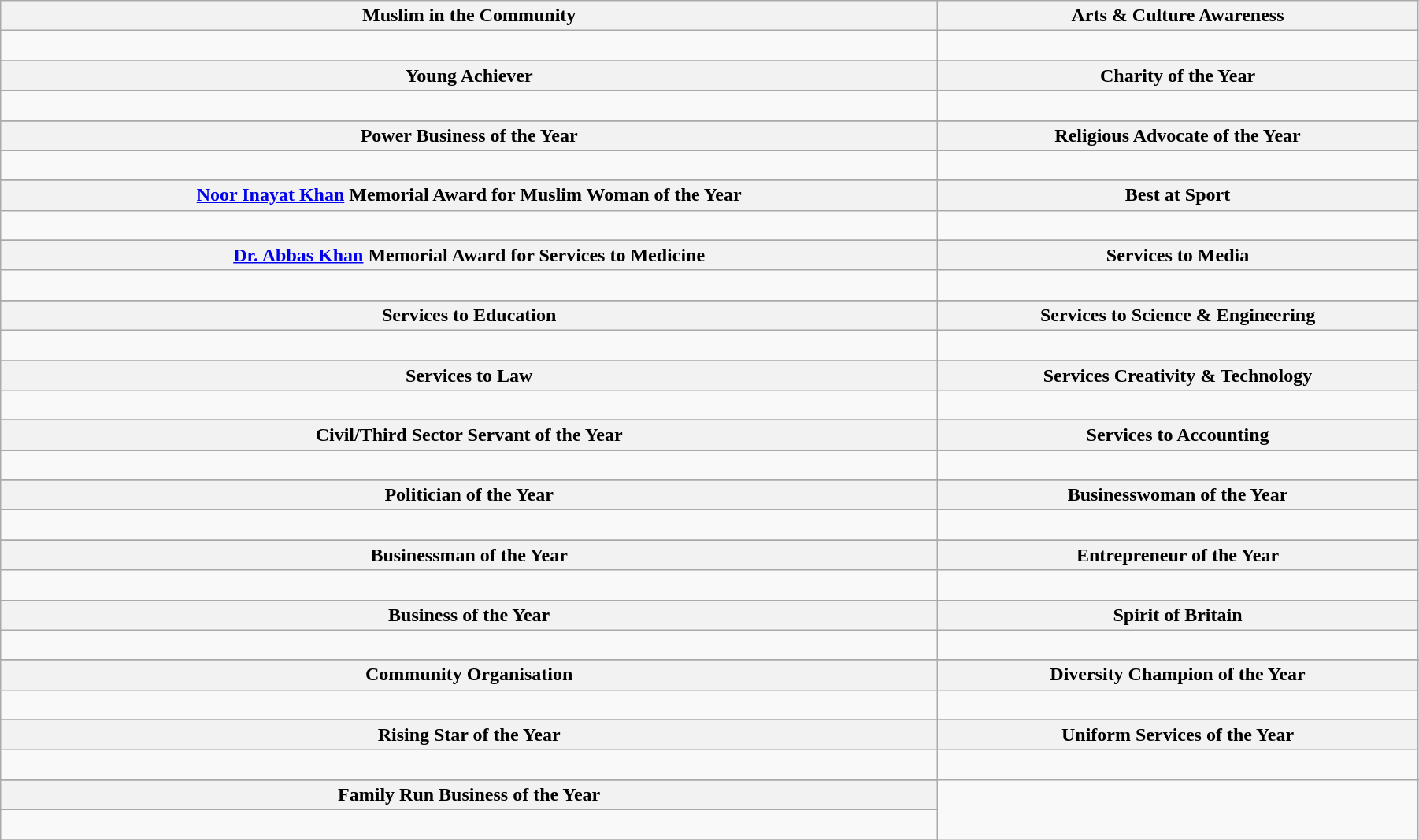<table class="wikitable" style="width:95%;" cellpadding="5">
<tr>
<th style="width=25%">Muslim in the Community</th>
<th style="width=25%">Arts & Culture Awareness</th>
</tr>
<tr>
<td valign="top"><br></td>
<td valign="top"><br></td>
</tr>
<tr>
</tr>
<tr>
<th style="width=25%">Young Achiever</th>
<th style="width=25%">Charity of the Year</th>
</tr>
<tr>
<td valign="top"><br></td>
<td valign="top"><br></td>
</tr>
<tr>
</tr>
<tr>
<th style="width=25%">Power Business of the Year</th>
<th style="width=25%">Religious Advocate of the Year</th>
</tr>
<tr>
<td valign="top"><br></td>
<td valign="top"><br></td>
</tr>
<tr>
</tr>
<tr>
<th style="width=25%"><a href='#'>Noor Inayat Khan</a> Memorial Award for Muslim Woman of the Year</th>
<th style="width=25%">Best at Sport</th>
</tr>
<tr>
<td valign="top"><br></td>
<td valign="top"><br></td>
</tr>
<tr>
</tr>
<tr>
<th style="width=25%"><a href='#'>Dr. Abbas Khan</a> Memorial Award for Services to Medicine</th>
<th style="width=25%">Services to Media</th>
</tr>
<tr>
<td valign="top"><br></td>
<td valign="top"><br></td>
</tr>
<tr>
</tr>
<tr>
<th style="width=25%">Services to Education</th>
<th style="width=25%">Services to Science & Engineering</th>
</tr>
<tr>
<td valign="top"><br></td>
<td valign="top"><br></td>
</tr>
<tr>
</tr>
<tr>
<th style="width=25%">Services to Law</th>
<th style="width=25%">Services Creativity & Technology</th>
</tr>
<tr>
<td valign="top"><br></td>
<td valign="top"><br></td>
</tr>
<tr>
</tr>
<tr>
<th style="width=25%">Civil/Third Sector Servant of the Year</th>
<th style="width=25%">Services to Accounting</th>
</tr>
<tr>
<td valign="top"><br></td>
<td valign="top"><br></td>
</tr>
<tr>
</tr>
<tr>
<th style="width=25%">Politician of the Year</th>
<th style="width=25%">Businesswoman of the Year</th>
</tr>
<tr>
<td valign="top"><br></td>
<td valign="top"><br></td>
</tr>
<tr>
</tr>
<tr>
<th style="width=25%">Businessman of the Year</th>
<th style="width=25%">Entrepreneur of the Year</th>
</tr>
<tr>
<td valign="top"><br></td>
<td valign="top"><br></td>
</tr>
<tr>
</tr>
<tr>
<th style="width=25%">Business of the Year</th>
<th style="width=25%">Spirit of Britain</th>
</tr>
<tr>
<td valign="top"><br></td>
<td valign="top"><br></td>
</tr>
<tr>
</tr>
<tr>
<th style="width=25%">Community Organisation</th>
<th style="width=25%">Diversity Champion of the Year</th>
</tr>
<tr>
<td valign="top"><br></td>
<td valign="top"><br></td>
</tr>
<tr>
</tr>
<tr>
<th style="width=25%">Rising Star of the Year</th>
<th style="width=25%">Uniform Services of the Year</th>
</tr>
<tr>
<td valign="top"><br></td>
<td valign="top"><br></td>
</tr>
<tr>
</tr>
<tr>
<th style="width=25%">Family Run Business of the Year</th>
</tr>
<tr>
<td valign="top"><br></td>
</tr>
<tr>
</tr>
</table>
